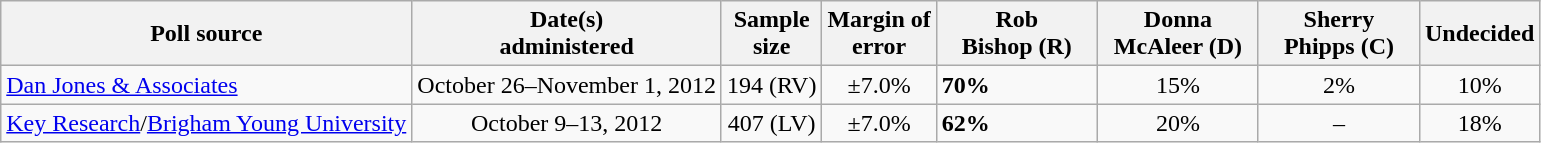<table class="wikitable">
<tr>
<th>Poll source</th>
<th>Date(s)<br>administered</th>
<th>Sample<br>size</th>
<th>Margin of <br>error</th>
<th style="width:100px;">Rob<br>Bishop (R)</th>
<th style="width:100px;">Donna<br>McAleer (D)</th>
<th style="width:100px;">Sherry<br>Phipps (C)</th>
<th>Undecided</th>
</tr>
<tr>
<td><a href='#'>Dan Jones & Associates</a></td>
<td align=center>October 26–November 1, 2012</td>
<td align=center>194 (RV)</td>
<td align=center>±7.0%</td>
<td><strong>70%</strong></td>
<td align=center>15%</td>
<td align=center>2%</td>
<td align=center>10%</td>
</tr>
<tr>
<td><a href='#'>Key Research</a>/<a href='#'>Brigham Young University</a></td>
<td align=center>October 9–13, 2012</td>
<td align=center>407 (LV)</td>
<td align=center>±7.0%</td>
<td><strong>62%</strong></td>
<td align=center>20%</td>
<td align=center>–</td>
<td align=center>18%</td>
</tr>
</table>
